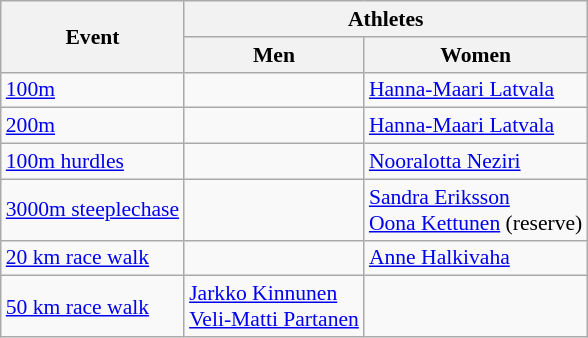<table class=wikitable style="font-size:90%">
<tr>
<th rowspan=2>Event</th>
<th colspan=2>Athletes</th>
</tr>
<tr>
<th>Men</th>
<th>Women</th>
</tr>
<tr>
<td><a href='#'>100m</a></td>
<td></td>
<td><a href='#'>Hanna-Maari Latvala</a></td>
</tr>
<tr>
<td><a href='#'>200m</a></td>
<td></td>
<td><a href='#'>Hanna-Maari Latvala</a></td>
</tr>
<tr>
<td><a href='#'>100m hurdles</a></td>
<td></td>
<td><a href='#'>Nooralotta Neziri</a></td>
</tr>
<tr>
<td><a href='#'>3000m steeplechase</a></td>
<td></td>
<td><a href='#'>Sandra Eriksson</a><br><a href='#'>Oona Kettunen</a> (reserve)</td>
</tr>
<tr>
<td><a href='#'>20 km race walk</a></td>
<td></td>
<td><a href='#'>Anne Halkivaha</a></td>
</tr>
<tr>
<td><a href='#'>50 km race walk</a></td>
<td><a href='#'>Jarkko Kinnunen</a><br><a href='#'>Veli-Matti Partanen</a></td>
<td></td>
</tr>
</table>
